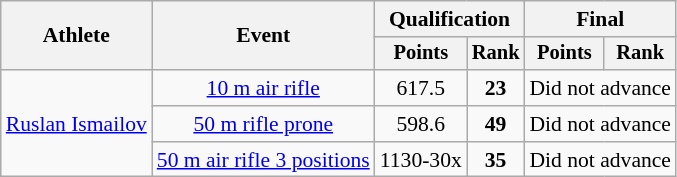<table class=wikitable style="text-align:center; font-size:90%">
<tr>
<th rowspan=2>Athlete</th>
<th rowspan=2>Event</th>
<th colspan=2>Qualification</th>
<th colspan=2>Final</th>
</tr>
<tr style="font-size:95%">
<th>Points</th>
<th>Rank</th>
<th>Points</th>
<th>Rank</th>
</tr>
<tr>
<td align=left rowspan=3 align=left><a href='#'>Ruslan Ismailov</a></td>
<td><a href='#'>10 m air rifle</a></td>
<td>617.5</td>
<td><strong>23</strong></td>
<td colspan=2>Did not advance</td>
</tr>
<tr>
<td><a href='#'>50 m rifle prone</a></td>
<td>598.6</td>
<td><strong>49</strong></td>
<td colspan=2>Did not advance</td>
</tr>
<tr>
<td><a href='#'>50 m air rifle 3 positions</a></td>
<td>1130-30x</td>
<td><strong>35</strong></td>
<td colspan=2>Did not advance</td>
</tr>
</table>
